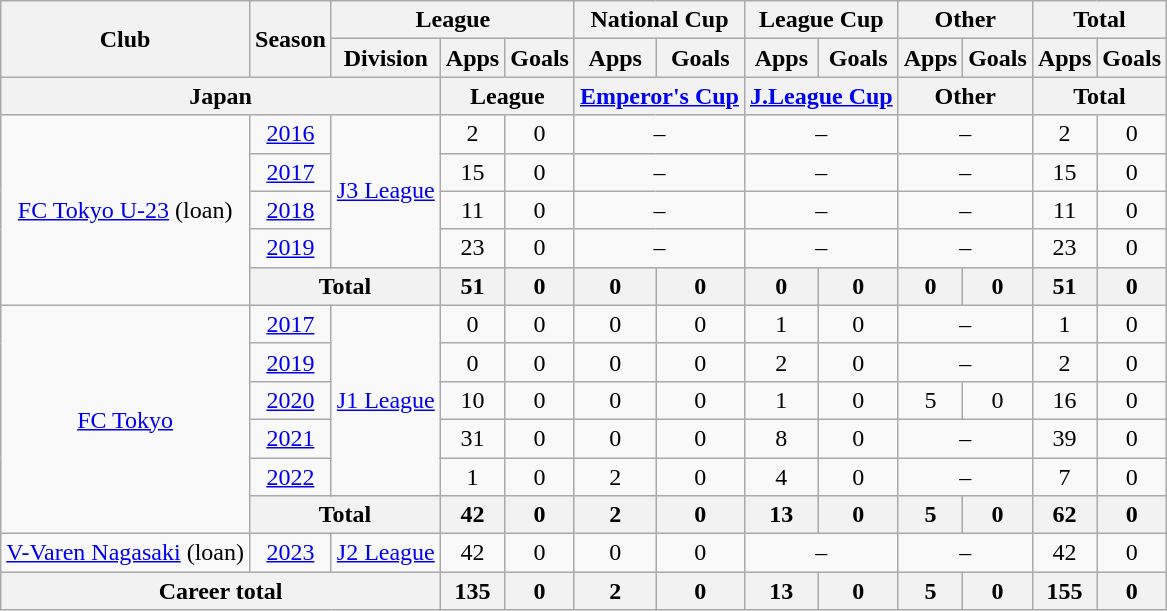<table class="wikitable" style="text-align: center">
<tr>
<th rowspan="2">Club</th>
<th rowspan="2">Season</th>
<th colspan="3">League</th>
<th colspan="2">National Cup</th>
<th colspan="2">League Cup</th>
<th colspan="2">Other</th>
<th colspan="2">Total</th>
</tr>
<tr>
<th>Division</th>
<th>Apps</th>
<th>Goals</th>
<th>Apps</th>
<th>Goals</th>
<th>Apps</th>
<th>Goals</th>
<th>Apps</th>
<th>Goals</th>
<th>Apps</th>
<th>Goals</th>
</tr>
<tr>
<th colspan=3>Japan</th>
<th colspan=2>League</th>
<th colspan=2><a href='#'>Emperor's Cup</a></th>
<th colspan=2><a href='#'>J.League Cup</a></th>
<th colspan=2>Other</th>
<th colspan=2>Total</th>
</tr>
<tr>
<td rowspan="5"><a href='#'>FC Tokyo U-23</a> (loan)</td>
<td><a href='#'>2016</a></td>
<td rowspan="4"><a href='#'>J3 League</a></td>
<td>2</td>
<td>0</td>
<td colspan="2">–</td>
<td colspan="2">–</td>
<td colspan="2">–</td>
<td>2</td>
<td>0</td>
</tr>
<tr>
<td><a href='#'>2017</a></td>
<td>15</td>
<td>0</td>
<td colspan="2">–</td>
<td colspan="2">–</td>
<td colspan="2">–</td>
<td>15</td>
<td>0</td>
</tr>
<tr>
<td><a href='#'>2018</a></td>
<td>11</td>
<td>0</td>
<td colspan="2">–</td>
<td colspan="2">–</td>
<td colspan="2">–</td>
<td>11</td>
<td>0</td>
</tr>
<tr>
<td><a href='#'>2019</a></td>
<td>23</td>
<td>0</td>
<td colspan="2">–</td>
<td colspan="2">–</td>
<td colspan="2">–</td>
<td>23</td>
<td>0</td>
</tr>
<tr>
<th colspan="2">Total</th>
<th>51</th>
<th>0</th>
<th>0</th>
<th>0</th>
<th>0</th>
<th>0</th>
<th>0</th>
<th>0</th>
<th>51</th>
<th>0</th>
</tr>
<tr>
<td rowspan="6"><a href='#'>FC Tokyo</a></td>
<td><a href='#'>2017</a></td>
<td rowspan="5"><a href='#'>J1 League</a></td>
<td>0</td>
<td>0</td>
<td>0</td>
<td>0</td>
<td>1</td>
<td>0</td>
<td colspan="2">–</td>
<td>1</td>
<td>0</td>
</tr>
<tr>
<td><a href='#'>2019</a></td>
<td>0</td>
<td>0</td>
<td>0</td>
<td>0</td>
<td>2</td>
<td>0</td>
<td colspan="2">–</td>
<td>2</td>
<td>0</td>
</tr>
<tr>
<td><a href='#'>2020</a></td>
<td>10</td>
<td>0</td>
<td>0</td>
<td>0</td>
<td>1</td>
<td>0</td>
<td>5</td>
<td>0</td>
<td>16</td>
<td>0</td>
</tr>
<tr>
<td><a href='#'>2021</a></td>
<td>31</td>
<td>0</td>
<td>0</td>
<td>0</td>
<td>8</td>
<td>0</td>
<td colspan="2">–</td>
<td>39</td>
<td>0</td>
</tr>
<tr>
<td><a href='#'>2022</a></td>
<td>1</td>
<td>0</td>
<td>2</td>
<td>0</td>
<td>4</td>
<td>0</td>
<td colspan="2">–</td>
<td>7</td>
<td>0</td>
</tr>
<tr>
<th colspan="2">Total</th>
<th>42</th>
<th>0</th>
<th>2</th>
<th>0</th>
<th>13</th>
<th>0</th>
<th>5</th>
<th>0</th>
<th>62</th>
<th>0</th>
</tr>
<tr>
<td><a href='#'>V-Varen Nagasaki</a> (loan)</td>
<td><a href='#'>2023</a></td>
<td><a href='#'>J2 League</a></td>
<td>42</td>
<td>0</td>
<td>0</td>
<td>0</td>
<td colspan="2">–</td>
<td colspan="2">–</td>
<td>42</td>
<td>0</td>
</tr>
<tr>
<th colspan=3>Career total</th>
<th>135</th>
<th>0</th>
<th>2</th>
<th>0</th>
<th>13</th>
<th>0</th>
<th>5</th>
<th>0</th>
<th>155</th>
<th>0</th>
</tr>
</table>
